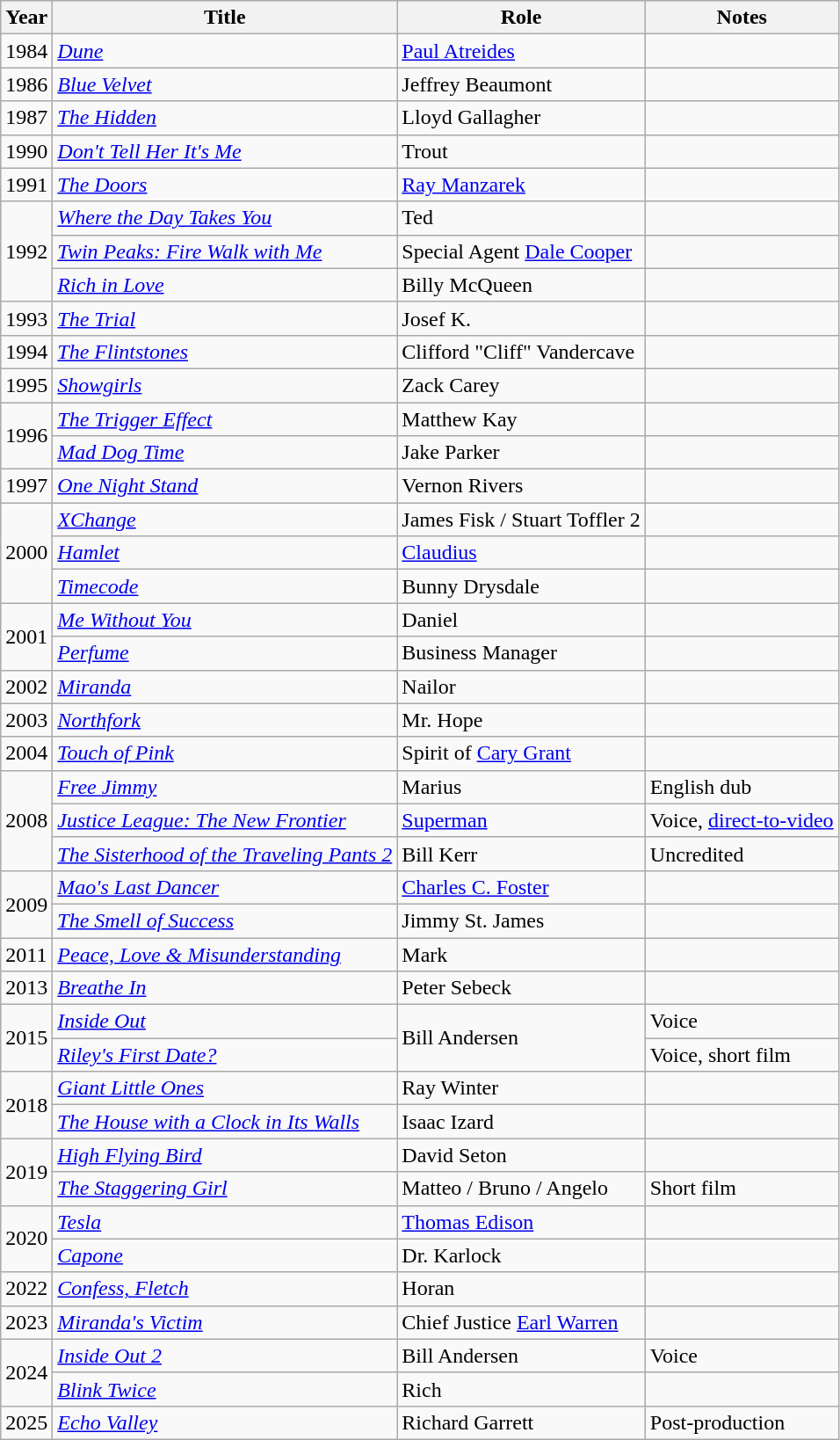<table class="wikitable sortable">
<tr>
<th>Year</th>
<th>Title</th>
<th>Role</th>
<th class="unsortable">Notes</th>
</tr>
<tr>
<td>1984</td>
<td><em><a href='#'>Dune</a></em></td>
<td><a href='#'>Paul Atreides</a></td>
<td></td>
</tr>
<tr>
<td>1986</td>
<td><em><a href='#'>Blue Velvet</a></em></td>
<td>Jeffrey Beaumont</td>
<td></td>
</tr>
<tr>
<td>1987</td>
<td><em><a href='#'>The Hidden</a></em></td>
<td>Lloyd Gallagher</td>
<td></td>
</tr>
<tr>
<td>1990</td>
<td><em><a href='#'>Don't Tell Her It's Me</a></em></td>
<td>Trout</td>
<td></td>
</tr>
<tr>
<td>1991</td>
<td><em><a href='#'>The Doors</a></em></td>
<td><a href='#'>Ray Manzarek</a></td>
<td></td>
</tr>
<tr>
<td rowspan="3">1992</td>
<td><em><a href='#'>Where the Day Takes You</a></em></td>
<td>Ted</td>
<td></td>
</tr>
<tr>
<td><em><a href='#'>Twin Peaks: Fire Walk with Me</a></em></td>
<td>Special Agent <a href='#'>Dale Cooper</a></td>
<td></td>
</tr>
<tr>
<td><em><a href='#'>Rich in Love</a></em></td>
<td>Billy McQueen</td>
<td></td>
</tr>
<tr>
<td>1993</td>
<td><em><a href='#'>The Trial</a></em></td>
<td>Josef K.</td>
<td></td>
</tr>
<tr>
<td>1994</td>
<td><em><a href='#'>The Flintstones</a></em></td>
<td>Clifford "Cliff" Vandercave</td>
<td></td>
</tr>
<tr>
<td>1995</td>
<td><em><a href='#'>Showgirls</a></em></td>
<td>Zack Carey</td>
<td></td>
</tr>
<tr>
<td rowspan="2">1996</td>
<td><em><a href='#'>The Trigger Effect</a></em></td>
<td>Matthew Kay</td>
<td></td>
</tr>
<tr>
<td><em><a href='#'>Mad Dog Time</a></em></td>
<td>Jake Parker</td>
<td></td>
</tr>
<tr>
<td>1997</td>
<td><em><a href='#'>One Night Stand</a></em></td>
<td>Vernon Rivers</td>
<td></td>
</tr>
<tr>
<td rowspan="3">2000</td>
<td><em><a href='#'>XChange</a></em></td>
<td>James Fisk / Stuart Toffler 2</td>
<td></td>
</tr>
<tr>
<td><em><a href='#'>Hamlet</a></em></td>
<td><a href='#'>Claudius</a></td>
<td></td>
</tr>
<tr>
<td><em><a href='#'>Timecode</a></em></td>
<td>Bunny Drysdale</td>
<td></td>
</tr>
<tr>
<td rowspan="2">2001</td>
<td><em><a href='#'>Me Without You</a></em></td>
<td>Daniel</td>
<td></td>
</tr>
<tr>
<td><em><a href='#'>Perfume</a></em></td>
<td>Business Manager</td>
<td></td>
</tr>
<tr>
<td>2002</td>
<td><em><a href='#'>Miranda</a></em></td>
<td>Nailor</td>
<td></td>
</tr>
<tr>
<td>2003</td>
<td><em><a href='#'>Northfork</a></em></td>
<td>Mr. Hope</td>
<td></td>
</tr>
<tr>
<td>2004</td>
<td><em><a href='#'>Touch of Pink</a></em></td>
<td>Spirit of <a href='#'>Cary Grant</a></td>
<td></td>
</tr>
<tr>
<td rowspan="3">2008</td>
<td><em><a href='#'>Free Jimmy</a></em></td>
<td>Marius</td>
<td>English dub</td>
</tr>
<tr>
<td><em><a href='#'>Justice League: The New Frontier</a></em></td>
<td><a href='#'>Superman</a></td>
<td>Voice, <a href='#'>direct-to-video</a></td>
</tr>
<tr>
<td><em><a href='#'>The Sisterhood of the Traveling Pants 2</a></em></td>
<td>Bill Kerr</td>
<td>Uncredited</td>
</tr>
<tr>
<td rowspan="2">2009</td>
<td><em><a href='#'>Mao's Last Dancer</a></em></td>
<td><a href='#'>Charles C. Foster</a></td>
<td></td>
</tr>
<tr>
<td><em><a href='#'>The Smell of Success</a></em></td>
<td>Jimmy St. James</td>
<td></td>
</tr>
<tr>
<td>2011</td>
<td><em><a href='#'>Peace, Love & Misunderstanding</a></em></td>
<td>Mark</td>
<td></td>
</tr>
<tr>
<td>2013</td>
<td><em><a href='#'>Breathe In</a></em></td>
<td>Peter Sebeck</td>
<td></td>
</tr>
<tr>
<td rowspan="2">2015</td>
<td><em><a href='#'>Inside Out</a></em></td>
<td rowspan="2">Bill Andersen</td>
<td>Voice</td>
</tr>
<tr>
<td><em><a href='#'>Riley's First Date?</a></em></td>
<td>Voice, short film</td>
</tr>
<tr>
<td rowspan="2">2018</td>
<td><em><a href='#'>Giant Little Ones</a></em></td>
<td>Ray Winter</td>
<td></td>
</tr>
<tr>
<td><em><a href='#'>The House with a Clock in Its Walls</a></em></td>
<td>Isaac Izard</td>
<td></td>
</tr>
<tr>
<td rowspan="2">2019</td>
<td><em><a href='#'>High Flying Bird</a></em></td>
<td>David Seton</td>
<td></td>
</tr>
<tr>
<td><em><a href='#'>The Staggering Girl</a></em></td>
<td>Matteo / Bruno / Angelo</td>
<td>Short film</td>
</tr>
<tr>
<td rowspan="2">2020</td>
<td><em><a href='#'>Tesla</a></em></td>
<td><a href='#'>Thomas Edison</a></td>
<td></td>
</tr>
<tr>
<td><em><a href='#'>Capone</a></em></td>
<td>Dr. Karlock</td>
<td></td>
</tr>
<tr>
<td>2022</td>
<td><em><a href='#'>Confess, Fletch</a></em></td>
<td>Horan</td>
<td></td>
</tr>
<tr>
<td>2023</td>
<td><em><a href='#'>Miranda's Victim</a></em></td>
<td>Chief Justice <a href='#'>Earl Warren</a></td>
<td></td>
</tr>
<tr>
<td rowspan="2">2024</td>
<td><em><a href='#'>Inside Out 2</a></em></td>
<td>Bill Andersen</td>
<td>Voice</td>
</tr>
<tr>
<td><em><a href='#'>Blink Twice</a></em></td>
<td>Rich</td>
<td></td>
</tr>
<tr>
<td>2025</td>
<td><em><a href='#'>Echo Valley</a></em></td>
<td>Richard Garrett</td>
<td>Post-production</td>
</tr>
</table>
